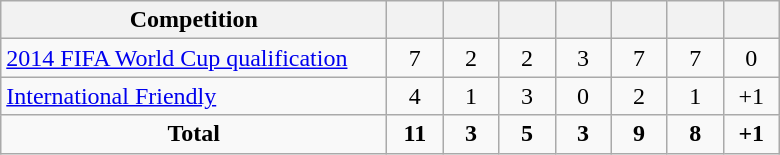<table class="wikitable" style="text-align: center;">
<tr>
<th width=250>Competition</th>
<th width=30></th>
<th width=30></th>
<th width=30></th>
<th width=30></th>
<th width=30></th>
<th width=30></th>
<th width=30></th>
</tr>
<tr>
<td align="left"><a href='#'>2014 FIFA World Cup qualification</a></td>
<td>7</td>
<td>2</td>
<td>2</td>
<td>3</td>
<td>7</td>
<td>7</td>
<td>0</td>
</tr>
<tr>
<td align=left><a href='#'>International Friendly</a></td>
<td>4</td>
<td>1</td>
<td>3</td>
<td>0</td>
<td>2</td>
<td>1</td>
<td>+1</td>
</tr>
<tr>
<td><strong>Total</strong></td>
<td><strong>11</strong></td>
<td><strong>3</strong></td>
<td><strong>5</strong></td>
<td><strong>3</strong></td>
<td><strong>9</strong></td>
<td><strong>8</strong></td>
<td><strong>+1</strong></td>
</tr>
</table>
